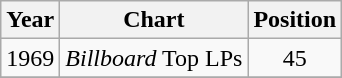<table class="wikitable">
<tr>
<th>Year</th>
<th>Chart</th>
<th>Position</th>
</tr>
<tr>
<td>1969</td>
<td><em>Billboard</em> Top LPs</td>
<td align="center">45</td>
</tr>
<tr>
</tr>
</table>
